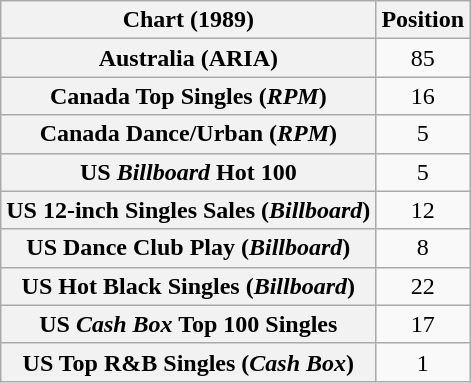<table class="wikitable sortable plainrowheaders" style="text-align:center">
<tr>
<th scope="col">Chart (1989)</th>
<th scope="col">Position</th>
</tr>
<tr>
<th scope="row">Australia (ARIA)</th>
<td>85</td>
</tr>
<tr>
<th scope="row">Canada Top Singles (<em>RPM</em>)</th>
<td>16</td>
</tr>
<tr>
<th scope="row">Canada Dance/Urban (<em>RPM</em>)</th>
<td>5</td>
</tr>
<tr>
<th scope="row">US <em>Billboard</em> Hot 100</th>
<td>5</td>
</tr>
<tr>
<th scope="row">US 12-inch Singles Sales (<em>Billboard</em>)</th>
<td>12</td>
</tr>
<tr>
<th scope="row">US Dance Club Play (<em>Billboard</em>)</th>
<td>8</td>
</tr>
<tr>
<th scope="row">US Hot Black Singles (<em>Billboard</em>)</th>
<td>22</td>
</tr>
<tr>
<th scope="row">US <em>Cash Box</em> Top 100 Singles</th>
<td>17</td>
</tr>
<tr>
<th scope="row">US Top R&B Singles (<em>Cash Box</em>)</th>
<td>1</td>
</tr>
</table>
